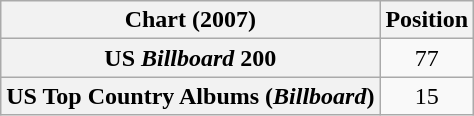<table class="wikitable sortable plainrowheaders" style="text-align:center">
<tr>
<th scope="col">Chart (2007)</th>
<th scope="col">Position</th>
</tr>
<tr>
<th scope="row">US <em>Billboard</em> 200</th>
<td>77</td>
</tr>
<tr>
<th scope="row">US Top Country Albums (<em>Billboard</em>)</th>
<td>15</td>
</tr>
</table>
